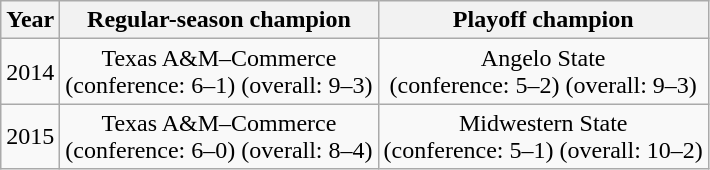<table class="wikitable" style="text-align:center">
<tr>
<th>Year</th>
<th>Regular-season champion</th>
<th>Playoff champion</th>
</tr>
<tr>
<td>2014</td>
<td>Texas A&M–Commerce<br>(conference: 6–1) (overall: 9–3)</td>
<td>Angelo State<br>(conference: 5–2) (overall: 9–3)</td>
</tr>
<tr>
<td>2015</td>
<td>Texas A&M–Commerce<br>(conference: 6–0) (overall: 8–4)</td>
<td>Midwestern State<br>(conference: 5–1) (overall: 10–2)</td>
</tr>
</table>
